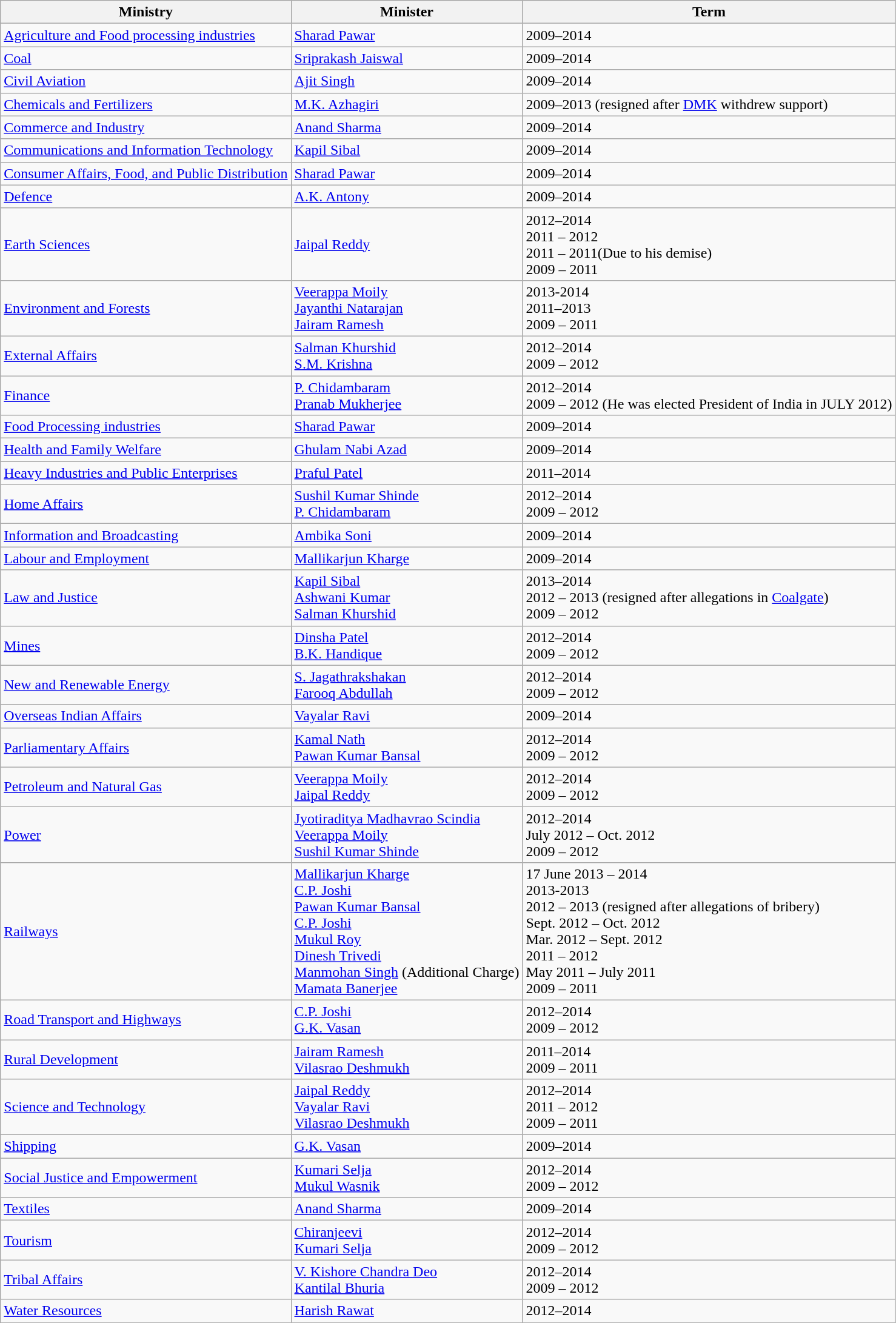<table class="wikitable">
<tr>
<th>Ministry</th>
<th>Minister</th>
<th>Term</th>
</tr>
<tr>
<td><a href='#'>Agriculture and Food processing industries</a></td>
<td><a href='#'>Sharad Pawar</a></td>
<td>2009–2014</td>
</tr>
<tr>
<td><a href='#'>Coal</a></td>
<td><a href='#'>Sriprakash Jaiswal</a></td>
<td>2009–2014</td>
</tr>
<tr>
<td><a href='#'>Civil Aviation</a></td>
<td><a href='#'>Ajit Singh</a></td>
<td>2009–2014</td>
</tr>
<tr>
<td><a href='#'>Chemicals and Fertilizers</a></td>
<td><a href='#'>M.K. Azhagiri</a></td>
<td>2009–2013 (resigned after <a href='#'>DMK</a> withdrew support)</td>
</tr>
<tr>
<td><a href='#'>Commerce and Industry</a></td>
<td><a href='#'>Anand Sharma</a></td>
<td>2009–2014</td>
</tr>
<tr>
<td><a href='#'>Communications and Information Technology</a></td>
<td><a href='#'>Kapil Sibal</a></td>
<td>2009–2014</td>
</tr>
<tr>
<td><a href='#'>Consumer Affairs, Food, and Public Distribution</a></td>
<td><a href='#'>Sharad Pawar</a></td>
<td>2009–2014</td>
</tr>
<tr>
<td><a href='#'>Defence</a></td>
<td><a href='#'>A.K. Antony</a></td>
<td>2009–2014</td>
</tr>
<tr>
<td><a href='#'>Earth Sciences</a></td>
<td><a href='#'>Jaipal Reddy</a></td>
<td>2012–2014<br>2011 – 2012<br>2011 – 2011(Due to his demise)<br>2009 – 2011</td>
</tr>
<tr>
<td><a href='#'>Environment and Forests</a></td>
<td><a href='#'>Veerappa Moily</a><br><a href='#'>Jayanthi Natarajan</a><br><a href='#'>Jairam Ramesh</a></td>
<td>2013-2014<br>2011–2013<br>2009 – 2011</td>
</tr>
<tr>
<td><a href='#'>External Affairs</a></td>
<td><a href='#'>Salman Khurshid</a><br><a href='#'>S.M. Krishna</a></td>
<td>2012–2014<br>2009 – 2012</td>
</tr>
<tr>
<td><a href='#'>Finance</a></td>
<td><a href='#'>P. Chidambaram</a><br><a href='#'>Pranab Mukherjee</a></td>
<td>2012–2014<br>2009 – 2012 (He was elected President of India in JULY 2012)</td>
</tr>
<tr>
<td><a href='#'>Food Processing industries</a></td>
<td><a href='#'>Sharad Pawar</a></td>
<td>2009–2014</td>
</tr>
<tr>
<td><a href='#'>Health and Family Welfare</a></td>
<td><a href='#'>Ghulam Nabi Azad</a></td>
<td>2009–2014</td>
</tr>
<tr>
<td><a href='#'>Heavy Industries and Public Enterprises</a></td>
<td><a href='#'>Praful Patel</a></td>
<td>2011–2014</td>
</tr>
<tr>
<td><a href='#'>Home Affairs</a></td>
<td><a href='#'>Sushil Kumar Shinde</a><br><a href='#'>P. Chidambaram</a></td>
<td>2012–2014<br>2009 – 2012</td>
</tr>
<tr>
<td><a href='#'>Information and Broadcasting</a></td>
<td><a href='#'>Ambika Soni</a></td>
<td>2009–2014</td>
</tr>
<tr>
<td><a href='#'>Labour and Employment</a></td>
<td><a href='#'>Mallikarjun Kharge</a></td>
<td>2009–2014</td>
</tr>
<tr>
<td><a href='#'>Law and Justice</a></td>
<td><a href='#'>Kapil Sibal</a><br><a href='#'>Ashwani Kumar</a><br><a href='#'>Salman Khurshid</a></td>
<td>2013–2014<br>2012 – 2013 (resigned after allegations in <a href='#'>Coalgate</a>)<br>2009 – 2012</td>
</tr>
<tr>
<td><a href='#'>Mines</a></td>
<td><a href='#'>Dinsha Patel</a><br><a href='#'>B.K. Handique</a></td>
<td>2012–2014<br>2009 – 2012</td>
</tr>
<tr>
<td><a href='#'>New and Renewable Energy</a></td>
<td><a href='#'>S. Jagathrakshakan</a><br><a href='#'>Farooq Abdullah</a></td>
<td>2012–2014<br>2009 – 2012</td>
</tr>
<tr>
<td><a href='#'>Overseas Indian Affairs</a></td>
<td><a href='#'>Vayalar Ravi</a></td>
<td>2009–2014</td>
</tr>
<tr>
<td><a href='#'>Parliamentary Affairs</a></td>
<td><a href='#'>Kamal Nath</a><br><a href='#'>Pawan Kumar Bansal</a></td>
<td>2012–2014<br>2009 – 2012</td>
</tr>
<tr>
<td><a href='#'>Petroleum and Natural Gas</a></td>
<td><a href='#'>Veerappa Moily</a><br><a href='#'>Jaipal Reddy</a></td>
<td>2012–2014<br>2009 – 2012</td>
</tr>
<tr>
<td><a href='#'>Power</a></td>
<td><a href='#'>Jyotiraditya Madhavrao Scindia</a><br><a href='#'>Veerappa Moily</a><br><a href='#'>Sushil Kumar Shinde</a></td>
<td>2012–2014<br>July 2012 – Oct. 2012<br>2009 – 2012</td>
</tr>
<tr>
<td><a href='#'>Railways</a></td>
<td><a href='#'>Mallikarjun Kharge</a><br><a href='#'>C.P. Joshi</a><br><a href='#'>Pawan Kumar Bansal</a><br><a href='#'>C.P. Joshi</a><br><a href='#'>Mukul Roy</a><br><a href='#'>Dinesh Trivedi</a><br><a href='#'>Manmohan Singh</a> (Additional Charge)<br><a href='#'>Mamata Banerjee</a></td>
<td>17 June 2013 – 2014<br>2013-2013<br>2012 – 2013 (resigned after allegations of bribery)<br>Sept. 2012 – Oct. 2012<br>Mar. 2012 – Sept. 2012<br>2011 – 2012<br>May 2011 – July 2011<br>2009 – 2011</td>
</tr>
<tr>
<td><a href='#'>Road Transport and Highways</a></td>
<td><a href='#'>C.P. Joshi</a><br><a href='#'>G.K. Vasan</a></td>
<td>2012–2014<br>2009 – 2012</td>
</tr>
<tr>
<td><a href='#'>Rural Development</a></td>
<td><a href='#'>Jairam Ramesh</a><br><a href='#'>Vilasrao Deshmukh</a></td>
<td>2011–2014<br>2009 – 2011</td>
</tr>
<tr>
<td><a href='#'>Science and Technology</a></td>
<td><a href='#'>Jaipal Reddy</a><br><a href='#'>Vayalar Ravi</a><br><a href='#'>Vilasrao Deshmukh</a></td>
<td>2012–2014<br>2011 – 2012<br>2009 – 2011</td>
</tr>
<tr>
<td><a href='#'>Shipping</a></td>
<td><a href='#'>G.K. Vasan</a></td>
<td>2009–2014</td>
</tr>
<tr>
<td><a href='#'>Social Justice and Empowerment</a></td>
<td><a href='#'>Kumari Selja</a><br><a href='#'>Mukul Wasnik</a></td>
<td>2012–2014<br>2009 – 2012</td>
</tr>
<tr>
<td><a href='#'>Textiles</a></td>
<td><a href='#'>Anand Sharma</a></td>
<td>2009–2014</td>
</tr>
<tr>
<td><a href='#'>Tourism</a></td>
<td><a href='#'>Chiranjeevi</a><br><a href='#'>Kumari Selja</a></td>
<td>2012–2014<br>2009 – 2012</td>
</tr>
<tr>
<td><a href='#'>Tribal Affairs</a></td>
<td><a href='#'>V. Kishore Chandra Deo</a><br><a href='#'>Kantilal Bhuria</a></td>
<td>2012–2014<br>2009 – 2012</td>
</tr>
<tr>
<td><a href='#'>Water Resources</a></td>
<td><a href='#'>Harish Rawat</a></td>
<td>2012–2014</td>
</tr>
</table>
